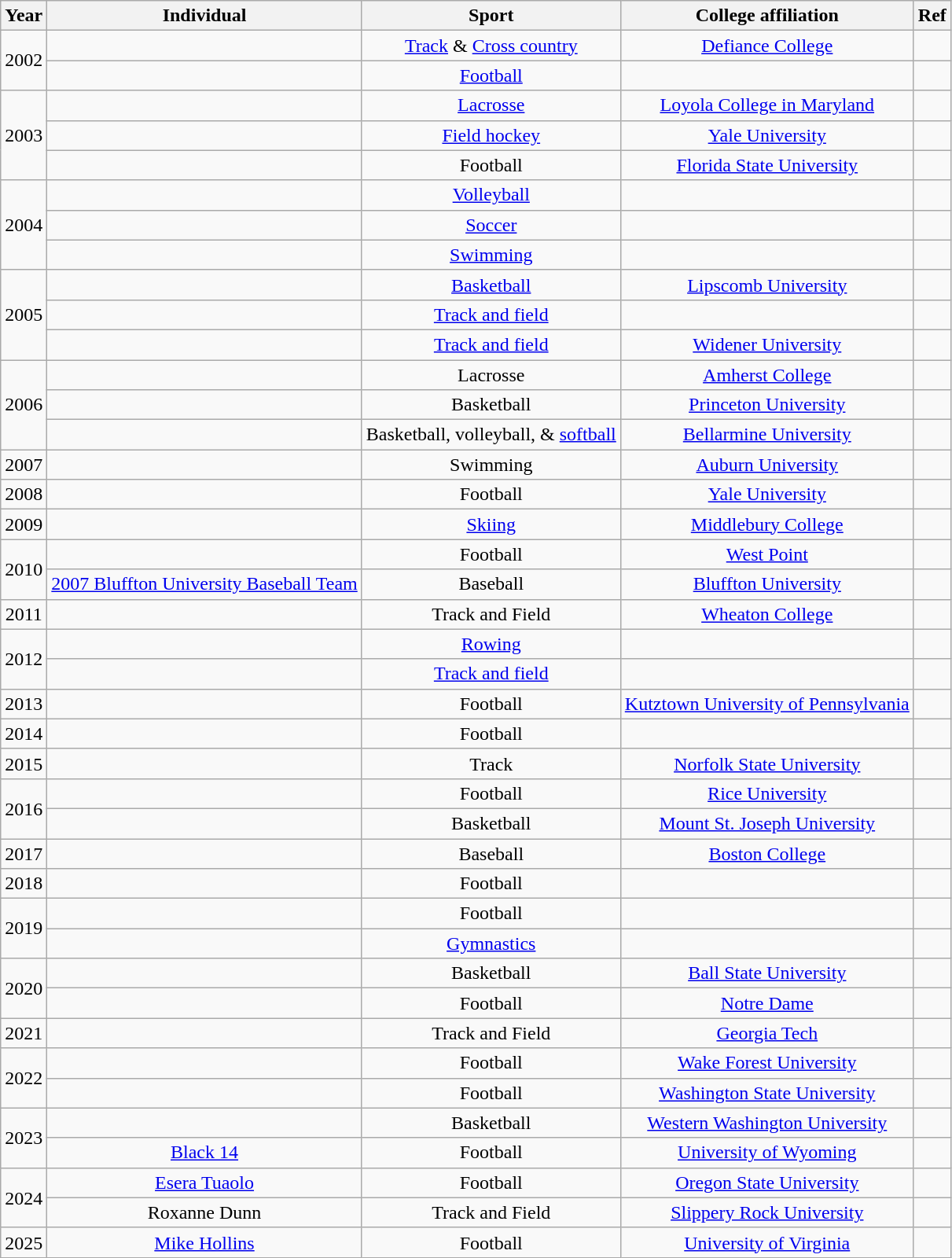<table class="wikitable sortable" style="text-align:center">
<tr>
<th class="unsortable">Year</th>
<th>Individual</th>
<th>Sport</th>
<th>College affiliation</th>
<th class="unsortable">Ref</th>
</tr>
<tr>
<td rowspan="2">2002</td>
<td></td>
<td><a href='#'>Track</a> & <a href='#'>Cross country</a></td>
<td><a href='#'>Defiance College</a></td>
<td></td>
</tr>
<tr>
<td></td>
<td><a href='#'>Football</a></td>
<td></td>
<td></td>
</tr>
<tr>
<td rowspan="3">2003</td>
<td></td>
<td><a href='#'>Lacrosse</a></td>
<td><a href='#'>Loyola College in Maryland</a></td>
<td></td>
</tr>
<tr>
<td></td>
<td><a href='#'>Field hockey</a></td>
<td><a href='#'>Yale University</a></td>
<td></td>
</tr>
<tr>
<td></td>
<td>Football</td>
<td><a href='#'>Florida State University</a></td>
<td></td>
</tr>
<tr>
<td rowspan="3">2004</td>
<td></td>
<td><a href='#'>Volleyball</a></td>
<td></td>
<td></td>
</tr>
<tr>
<td></td>
<td><a href='#'>Soccer</a></td>
<td></td>
<td></td>
</tr>
<tr>
<td></td>
<td><a href='#'>Swimming</a></td>
<td></td>
<td></td>
</tr>
<tr>
<td rowspan="3">2005</td>
<td></td>
<td><a href='#'>Basketball</a></td>
<td><a href='#'>Lipscomb University</a></td>
<td></td>
</tr>
<tr>
<td></td>
<td><a href='#'>Track and field</a></td>
<td></td>
<td></td>
</tr>
<tr>
<td></td>
<td><a href='#'>Track and field</a></td>
<td><a href='#'>Widener University</a></td>
<td></td>
</tr>
<tr>
<td rowspan="3">2006</td>
<td></td>
<td>Lacrosse</td>
<td><a href='#'>Amherst College</a></td>
<td></td>
</tr>
<tr>
<td></td>
<td>Basketball</td>
<td><a href='#'>Princeton University</a></td>
<td></td>
</tr>
<tr>
<td></td>
<td>Basketball, volleyball, & <a href='#'>softball</a></td>
<td><a href='#'>Bellarmine University</a></td>
<td></td>
</tr>
<tr>
<td>2007</td>
<td></td>
<td>Swimming</td>
<td><a href='#'>Auburn University</a></td>
<td></td>
</tr>
<tr>
<td>2008</td>
<td></td>
<td>Football</td>
<td><a href='#'>Yale University</a></td>
<td></td>
</tr>
<tr>
<td>2009</td>
<td></td>
<td><a href='#'>Skiing</a></td>
<td><a href='#'>Middlebury College</a></td>
<td></td>
</tr>
<tr>
<td rowspan="2">2010</td>
<td></td>
<td>Football</td>
<td><a href='#'>West Point</a></td>
<td></td>
</tr>
<tr>
<td><a href='#'>2007 Bluffton University Baseball Team</a></td>
<td>Baseball</td>
<td><a href='#'>Bluffton University</a></td>
<td></td>
</tr>
<tr>
<td>2011</td>
<td></td>
<td>Track and Field</td>
<td><a href='#'>Wheaton College</a></td>
<td></td>
</tr>
<tr>
<td rowspan="2">2012</td>
<td></td>
<td><a href='#'>Rowing</a></td>
<td></td>
<td></td>
</tr>
<tr>
<td></td>
<td><a href='#'>Track and field</a></td>
<td></td>
<td></td>
</tr>
<tr>
<td>2013</td>
<td></td>
<td>Football</td>
<td><a href='#'>Kutztown University of Pennsylvania</a></td>
<td></td>
</tr>
<tr>
<td>2014</td>
<td></td>
<td>Football</td>
<td></td>
<td></td>
</tr>
<tr>
<td>2015</td>
<td></td>
<td>Track</td>
<td><a href='#'>Norfolk State University</a></td>
<td></td>
</tr>
<tr>
<td rowspan="2">2016</td>
<td></td>
<td>Football</td>
<td><a href='#'>Rice University</a></td>
<td></td>
</tr>
<tr>
<td></td>
<td>Basketball</td>
<td><a href='#'>Mount St. Joseph University</a></td>
<td></td>
</tr>
<tr>
<td>2017</td>
<td></td>
<td>Baseball</td>
<td><a href='#'>Boston College</a></td>
<td></td>
</tr>
<tr>
<td>2018</td>
<td></td>
<td>Football</td>
<td></td>
<td></td>
</tr>
<tr>
<td rowspan="2">2019</td>
<td></td>
<td>Football</td>
<td></td>
<td></td>
</tr>
<tr>
<td></td>
<td><a href='#'>Gymnastics</a></td>
<td></td>
<td></td>
</tr>
<tr>
<td rowspan="2">2020</td>
<td></td>
<td>Basketball</td>
<td><a href='#'>Ball State University</a></td>
<td></td>
</tr>
<tr>
<td></td>
<td>Football</td>
<td><a href='#'>Notre Dame</a></td>
<td></td>
</tr>
<tr>
<td>2021</td>
<td></td>
<td>Track and Field</td>
<td><a href='#'>Georgia Tech</a></td>
<td></td>
</tr>
<tr>
<td rowspan="2">2022</td>
<td></td>
<td>Football</td>
<td><a href='#'>Wake Forest University</a></td>
<td></td>
</tr>
<tr>
<td></td>
<td>Football</td>
<td><a href='#'>Washington State University</a></td>
<td></td>
</tr>
<tr>
<td rowspan="2">2023</td>
<td></td>
<td>Basketball</td>
<td><a href='#'>Western Washington University</a></td>
<td></td>
</tr>
<tr>
<td><a href='#'>Black 14</a></td>
<td>Football</td>
<td><a href='#'>University of Wyoming</a></td>
<td></td>
</tr>
<tr>
<td rowspan="2">2024</td>
<td><a href='#'>Esera Tuaolo</a></td>
<td>Football</td>
<td><a href='#'>Oregon State University</a></td>
<td></td>
</tr>
<tr>
<td>Roxanne Dunn</td>
<td>Track and Field</td>
<td><a href='#'>Slippery Rock University</a></td>
<td></td>
</tr>
<tr>
<td>2025</td>
<td><a href='#'>Mike Hollins</a></td>
<td>Football</td>
<td><a href='#'>University of Virginia</a></td>
<td></td>
</tr>
</table>
